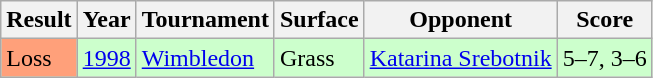<table class="sortable wikitable">
<tr>
<th>Result</th>
<th>Year</th>
<th>Tournament</th>
<th>Surface</th>
<th>Opponent</th>
<th>Score</th>
</tr>
<tr style="background:#CCFFCC;">
<td style="background:#ffa07a;">Loss</td>
<td><a href='#'>1998</a></td>
<td><a href='#'>Wimbledon</a></td>
<td>Grass</td>
<td> <a href='#'>Katarina Srebotnik</a></td>
<td>5–7, 3–6</td>
</tr>
</table>
